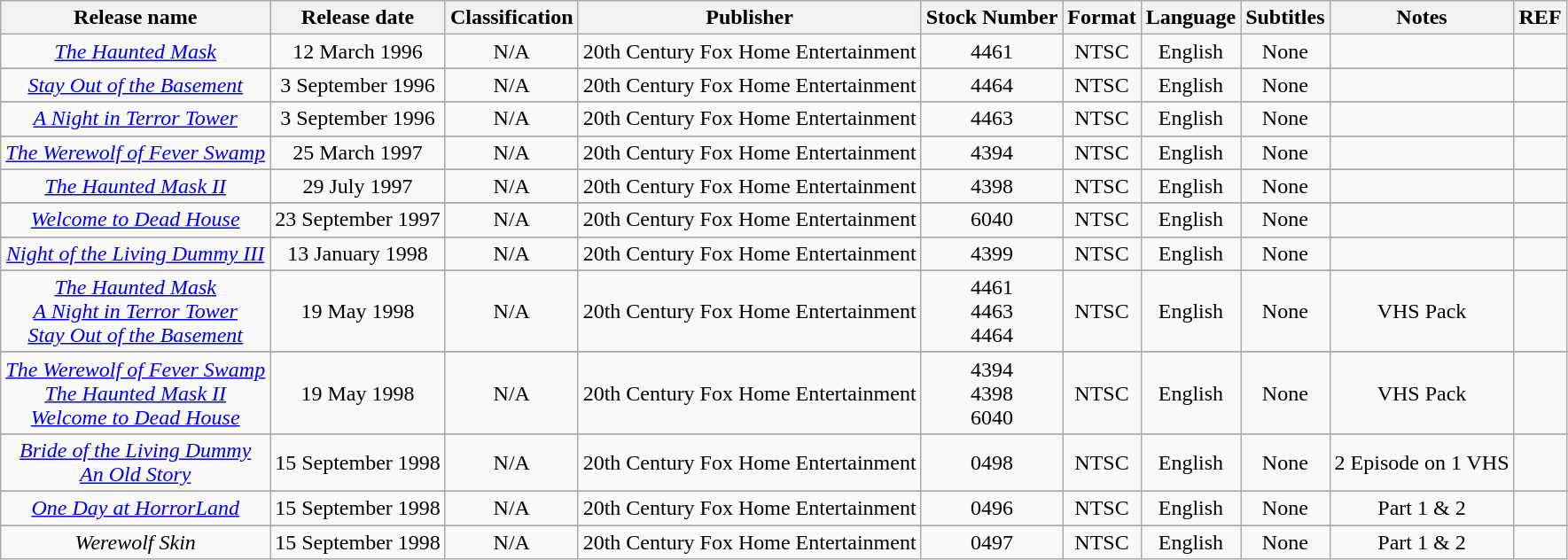<table class="wikitable">
<tr>
<th>Release name<br></th>
<th>Release date<br></th>
<th>Classification<br></th>
<th>Publisher <br></th>
<th>Stock Number <br></th>
<th>Format <br></th>
<th>Language</th>
<th>Subtitles</th>
<th>Notes<br></th>
<th>REF</th>
</tr>
<tr style="text-align:center;">
<td><em><a href='#'>The Haunted Mask</a></em></td>
<td>12 March 1996</td>
<td>N/A</td>
<td>20th Century Fox Home Entertainment</td>
<td>4461</td>
<td>NTSC</td>
<td>English</td>
<td>None</td>
<td></td>
<td></td>
</tr>
<tr>
</tr>
<tr style="text-align:center;">
<td><em><a href='#'>Stay Out of the Basement</a></em></td>
<td>3 September 1996</td>
<td>N/A</td>
<td>20th Century Fox Home Entertainment</td>
<td>4464</td>
<td>NTSC</td>
<td>English</td>
<td>None</td>
<td></td>
<td></td>
</tr>
<tr>
</tr>
<tr style="text-align:center;">
<td><em><a href='#'>A Night in Terror Tower</a></em></td>
<td>3 September 1996</td>
<td>N/A</td>
<td>20th Century Fox Home Entertainment</td>
<td>4463</td>
<td>NTSC</td>
<td>English</td>
<td>None</td>
<td></td>
<td></td>
</tr>
<tr>
</tr>
<tr style="text-align:center;">
<td><em><a href='#'>The Werewolf of Fever Swamp</a></em></td>
<td>25 March 1997</td>
<td>N/A</td>
<td>20th Century Fox Home Entertainment</td>
<td>4394</td>
<td>NTSC</td>
<td>English</td>
<td>None</td>
<td></td>
<td></td>
</tr>
<tr>
</tr>
<tr style="text-align:center;">
<td><em><a href='#'>The Haunted Mask II</a></em></td>
<td>29 July 1997</td>
<td>N/A</td>
<td>20th Century Fox Home Entertainment</td>
<td>4398</td>
<td>NTSC</td>
<td>English</td>
<td>None</td>
<td></td>
<td></td>
</tr>
<tr>
</tr>
<tr style="text-align:center;">
<td><em><a href='#'>Welcome to Dead House</a></em></td>
<td>23 September 1997</td>
<td>N/A</td>
<td>20th Century Fox Home Entertainment</td>
<td>6040</td>
<td>NTSC</td>
<td>English</td>
<td>None</td>
<td></td>
<td></td>
</tr>
<tr>
</tr>
<tr style="text-align:center;">
<td><em><a href='#'>Night of the Living Dummy III</a></em></td>
<td>13 January 1998</td>
<td>N/A</td>
<td>20th Century Fox Home Entertainment</td>
<td>4399</td>
<td>NTSC</td>
<td>English</td>
<td>None</td>
<td></td>
<td></td>
</tr>
<tr>
</tr>
<tr style="text-align:center;">
<td><em><a href='#'>The Haunted Mask</a></em><br><em><a href='#'>A Night in Terror Tower</a></em><br><em><a href='#'>Stay Out of the Basement</a></em></td>
<td>19 May 1998</td>
<td>N/A</td>
<td>20th Century Fox Home Entertainment</td>
<td>4461<br>4463<br>4464<br></td>
<td>NTSC</td>
<td>English</td>
<td>None</td>
<td>VHS Pack</td>
<td></td>
</tr>
<tr>
</tr>
<tr style="text-align:center;">
<td><em><a href='#'>The Werewolf of Fever Swamp</a></em><br><em><a href='#'>The Haunted Mask II</a></em><br><em><a href='#'>Welcome to Dead House</a></em></td>
<td>19 May 1998</td>
<td>N/A</td>
<td>20th Century Fox Home Entertainment</td>
<td>4394<br>4398<br>6040</td>
<td>NTSC</td>
<td>English</td>
<td>None</td>
<td>VHS Pack</td>
<td></td>
</tr>
<tr>
</tr>
<tr style="text-align:center;">
<td><em><a href='#'>Bride of the Living Dummy</a></em><br><em><a href='#'>An Old Story</a></em></td>
<td>15 September 1998</td>
<td>N/A</td>
<td>20th Century Fox Home Entertainment</td>
<td>0498</td>
<td>NTSC</td>
<td>English</td>
<td>None</td>
<td>2 Episode on 1 VHS</td>
<td></td>
</tr>
<tr>
</tr>
<tr style="text-align:center;">
<td><em><a href='#'>One Day at HorrorLand</a></em></td>
<td>15 September 1998</td>
<td>N/A</td>
<td>20th Century Fox Home Entertainment</td>
<td>0496</td>
<td>NTSC</td>
<td>English</td>
<td>None</td>
<td>Part 1 & 2</td>
<td></td>
</tr>
<tr>
</tr>
<tr style="text-align:center;">
<td><em>Werewolf Skin</em></td>
<td>15 September 1998</td>
<td>N/A</td>
<td>20th Century Fox Home Entertainment</td>
<td>0497</td>
<td>NTSC</td>
<td>English</td>
<td>None</td>
<td>Part 1 & 2</td>
<td></td>
</tr>
</table>
